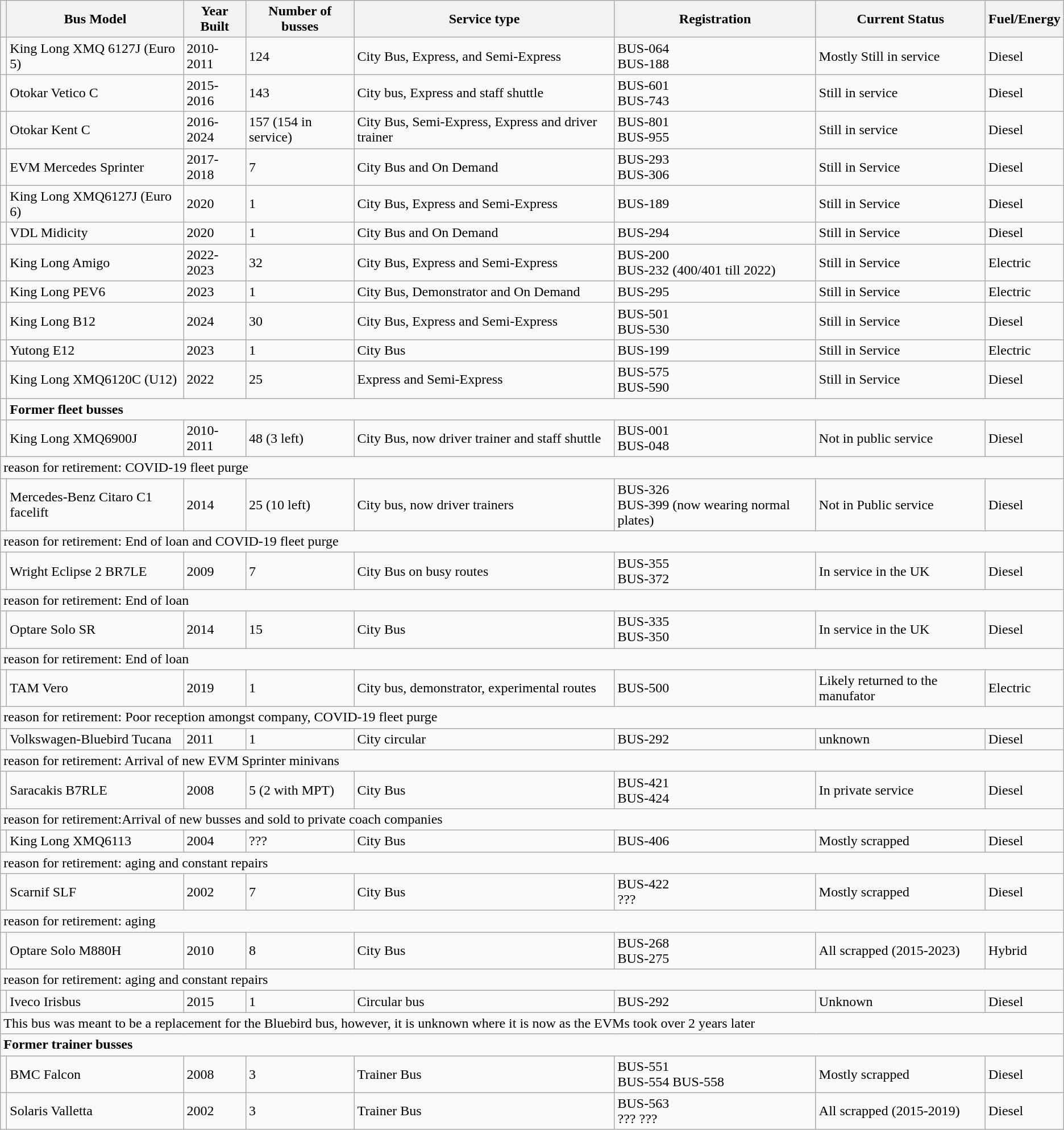<table class="wikitable">
<tr>
<th></th>
<th>Bus Model</th>
<th>Year Built</th>
<th>Number of busses</th>
<th>Service type</th>
<th>Registration</th>
<th>Current Status</th>
<th>Fuel/Energy</th>
</tr>
<tr>
<td></td>
<td>King Long XMQ 6127J (Euro 5)</td>
<td>2010-2011</td>
<td>124</td>
<td>City Bus, Express, and Semi-Express</td>
<td>BUS-064<br>BUS-188</td>
<td>Mostly Still in service</td>
<td>Diesel</td>
</tr>
<tr>
<td></td>
<td>Otokar Vetico C</td>
<td>2015-2016</td>
<td>143</td>
<td>City bus, Express and staff shuttle</td>
<td>BUS-601<br>BUS-743</td>
<td>Still in service</td>
<td>Diesel</td>
</tr>
<tr>
<td></td>
<td>Otokar Kent C</td>
<td>2016-2024</td>
<td>157 (154 in service)</td>
<td>City Bus, Semi-Express, Express and driver trainer</td>
<td>BUS-801<br>BUS-955</td>
<td>Still in service</td>
<td>Diesel</td>
</tr>
<tr>
<td></td>
<td>EVM Mercedes Sprinter</td>
<td>2017-2018</td>
<td>7</td>
<td>City Bus and On Demand</td>
<td>BUS-293<br>BUS-306</td>
<td>Still in Service</td>
<td>Diesel</td>
</tr>
<tr>
<td></td>
<td>King Long XMQ6127J (Euro 6)</td>
<td>2020</td>
<td>1</td>
<td>City Bus, Express and Semi-Express</td>
<td>BUS-189</td>
<td>Still in Service</td>
<td>Diesel</td>
</tr>
<tr>
<td></td>
<td>VDL Midicity</td>
<td>2020</td>
<td>1</td>
<td>City Bus and On Demand</td>
<td>BUS-294</td>
<td>Still in Service</td>
<td>Diesel</td>
</tr>
<tr>
<td></td>
<td>King Long Amigo</td>
<td>2022-2023</td>
<td>32</td>
<td>City Bus, Express and Semi-Express</td>
<td>BUS-200<br>BUS-232
(400/401 till 2022)</td>
<td>Still in Service</td>
<td>Electric</td>
</tr>
<tr>
<td></td>
<td>King Long PEV6</td>
<td>2023</td>
<td>1</td>
<td>City Bus, Demonstrator and On Demand</td>
<td>BUS-295</td>
<td>Still in Service</td>
<td>Electric</td>
</tr>
<tr>
<td></td>
<td>King Long B12</td>
<td>2024</td>
<td>30</td>
<td>City Bus, Express and Semi-Express</td>
<td>BUS-501<br>BUS-530</td>
<td>Still in Service</td>
<td>Diesel</td>
</tr>
<tr>
<td></td>
<td>Yutong E12</td>
<td>2023</td>
<td>1</td>
<td>City Bus</td>
<td>BUS-199</td>
<td>Still in Service</td>
<td>Electric</td>
</tr>
<tr>
<td></td>
<td>King Long XMQ6120C (U12)</td>
<td>2022</td>
<td>25</td>
<td>Express and Semi-Express</td>
<td>BUS-575<br>BUS-590</td>
<td>Still in Service</td>
<td>Diesel</td>
</tr>
<tr>
<td></td>
<td colspan="7"><strong>Former fleet busses</strong></td>
</tr>
<tr>
<td></td>
<td>King Long XMQ6900J</td>
<td>2010-2011</td>
<td>48 (3 left)</td>
<td>City Bus, now driver trainer and staff shuttle</td>
<td>BUS-001<br>BUS-048</td>
<td>Not in public service</td>
<td>Diesel</td>
</tr>
<tr>
<td colspan="8">reason for retirement: COVID-19 fleet purge</td>
</tr>
<tr>
<td></td>
<td>Mercedes-Benz Citaro C1 facelift</td>
<td>2014</td>
<td>25 (10 left)</td>
<td>City bus, now driver trainers</td>
<td>BUS-326<br>BUS-399
(now wearing normal plates)</td>
<td>Not in Public service</td>
<td>Diesel</td>
</tr>
<tr>
<td colspan="8">reason for retirement: End of loan and COVID-19 fleet purge</td>
</tr>
<tr>
<td></td>
<td>Wright Eclipse 2 BR7LE</td>
<td>2009</td>
<td>7</td>
<td>City Bus on busy routes</td>
<td>BUS-355<br>BUS-372</td>
<td>In service in the UK</td>
<td>Diesel</td>
</tr>
<tr>
<td colspan="8">reason for retirement: End of loan</td>
</tr>
<tr>
<td></td>
<td>Optare Solo SR</td>
<td>2014</td>
<td>15</td>
<td>City Bus</td>
<td>BUS-335<br>BUS-350</td>
<td>In service in the UK</td>
<td>Diesel</td>
</tr>
<tr>
<td colspan="8">reason for retirement: End of loan</td>
</tr>
<tr>
<td></td>
<td>TAM Vero</td>
<td>2019</td>
<td>1</td>
<td>City bus, demonstrator, experimental routes</td>
<td>BUS-500</td>
<td>Likely returned to the manufator</td>
<td>Electric</td>
</tr>
<tr>
<td colspan="8">reason for retirement: Poor reception amongst company, COVID-19 fleet purge</td>
</tr>
<tr>
<td></td>
<td>Volkswagen-Bluebird Tucana</td>
<td>2011</td>
<td>1</td>
<td>City circular</td>
<td>BUS-292</td>
<td>unknown</td>
<td>Diesel</td>
</tr>
<tr>
<td colspan="8">reason for retirement: Arrival of new EVM Sprinter minivans</td>
</tr>
<tr>
<td></td>
<td>Saracakis B7RLE</td>
<td>2008</td>
<td>5 (2 with MPT)</td>
<td>City Bus</td>
<td>BUS-421<br>BUS-424</td>
<td>In private service</td>
<td>Diesel</td>
</tr>
<tr>
<td colspan="8">reason for retirement:Arrival of new busses and sold to private coach companies</td>
</tr>
<tr>
<td></td>
<td>King Long XMQ6113</td>
<td>2004</td>
<td>???</td>
<td>City Bus</td>
<td>BUS-406</td>
<td>Mostly scrapped</td>
<td>Diesel</td>
</tr>
<tr>
<td colspan="8">reason for retirement: aging and constant repairs</td>
</tr>
<tr>
<td></td>
<td>Scarnif SLF</td>
<td>2002</td>
<td>7</td>
<td>City Bus</td>
<td>BUS-422<br>???</td>
<td>Mostly scrapped</td>
<td>Diesel</td>
</tr>
<tr>
<td colspan="8">reason for retirement: aging</td>
</tr>
<tr>
<td></td>
<td>Optare Solo M880H</td>
<td>2010</td>
<td>8</td>
<td>City Bus</td>
<td>BUS-268<br>BUS-275</td>
<td>All scrapped (2015-2023)</td>
<td>Hybrid</td>
</tr>
<tr>
<td colspan="8">reason for retirement: aging and constant repairs</td>
</tr>
<tr>
<td></td>
<td>Iveco Irisbus</td>
<td>2015</td>
<td>1</td>
<td>Circular bus</td>
<td>BUS-292</td>
<td>Unknown</td>
<td>Diesel</td>
</tr>
<tr>
<td colspan="8">This bus was meant to be a replacement for the Bluebird bus, however, it is unknown where it is now as the EVMs took over 2 years later</td>
</tr>
<tr>
<td colspan="8"><strong>Former trainer busses</strong></td>
</tr>
<tr>
<td></td>
<td>BMC Falcon</td>
<td>2008</td>
<td>3</td>
<td>Trainer Bus</td>
<td>BUS-551<br>BUS-554
BUS-558</td>
<td>Mostly scrapped</td>
<td>Diesel</td>
</tr>
<tr>
<td></td>
<td>Solaris Valletta</td>
<td>2002</td>
<td>3</td>
<td>Trainer Bus</td>
<td>BUS-563<br>???
???</td>
<td>All scrapped (2015-2019)</td>
<td>Diesel</td>
</tr>
</table>
